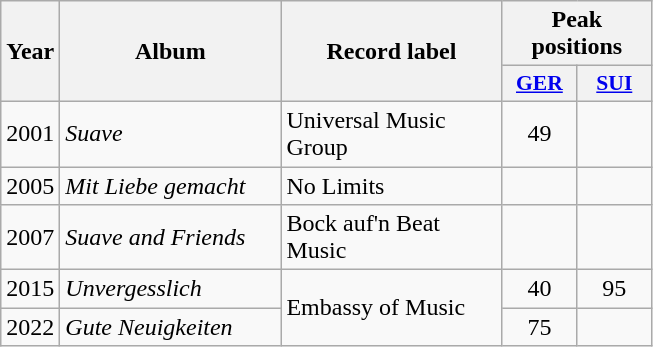<table class="wikitable">
<tr>
<th align="center" rowspan="2" width="10">Year</th>
<th align="center" rowspan="2" width="140">Album</th>
<th align="center" rowspan="2" width="140">Record label</th>
<th align="center" colspan="2" width="20">Peak positions</th>
</tr>
<tr>
<th scope="col" style="width:3em;font-size:90%;"><a href='#'>GER</a><br></th>
<th scope="col" style="width:3em;font-size:90%;"><a href='#'>SUI</a><br></th>
</tr>
<tr>
<td style="text-align:center;">2001</td>
<td><em>Suave</em></td>
<td>Universal Music Group</td>
<td style="text-align:center;">49</td>
<td style="text-align:center;"></td>
</tr>
<tr>
<td style="text-align:center;">2005</td>
<td><em>Mit Liebe gemacht</em></td>
<td>No Limits</td>
<td style="text-align:center;"></td>
<td style="text-align:center;"></td>
</tr>
<tr>
<td style="text-align:center;">2007</td>
<td><em>Suave and Friends</em></td>
<td>Bock auf'n Beat Music</td>
<td style="text-align:center;"></td>
<td style="text-align:center;"></td>
</tr>
<tr>
<td style="text-align:center;">2015</td>
<td><em>Unvergesslich</em></td>
<td rowspan=2>Embassy of Music</td>
<td style="text-align:center;">40</td>
<td style="text-align:center;">95</td>
</tr>
<tr>
<td style="text-align:center;">2022</td>
<td><em>Gute Neuigkeiten</em></td>
<td style="text-align:center;">75</td>
<td style="text-align:center;"></td>
</tr>
</table>
